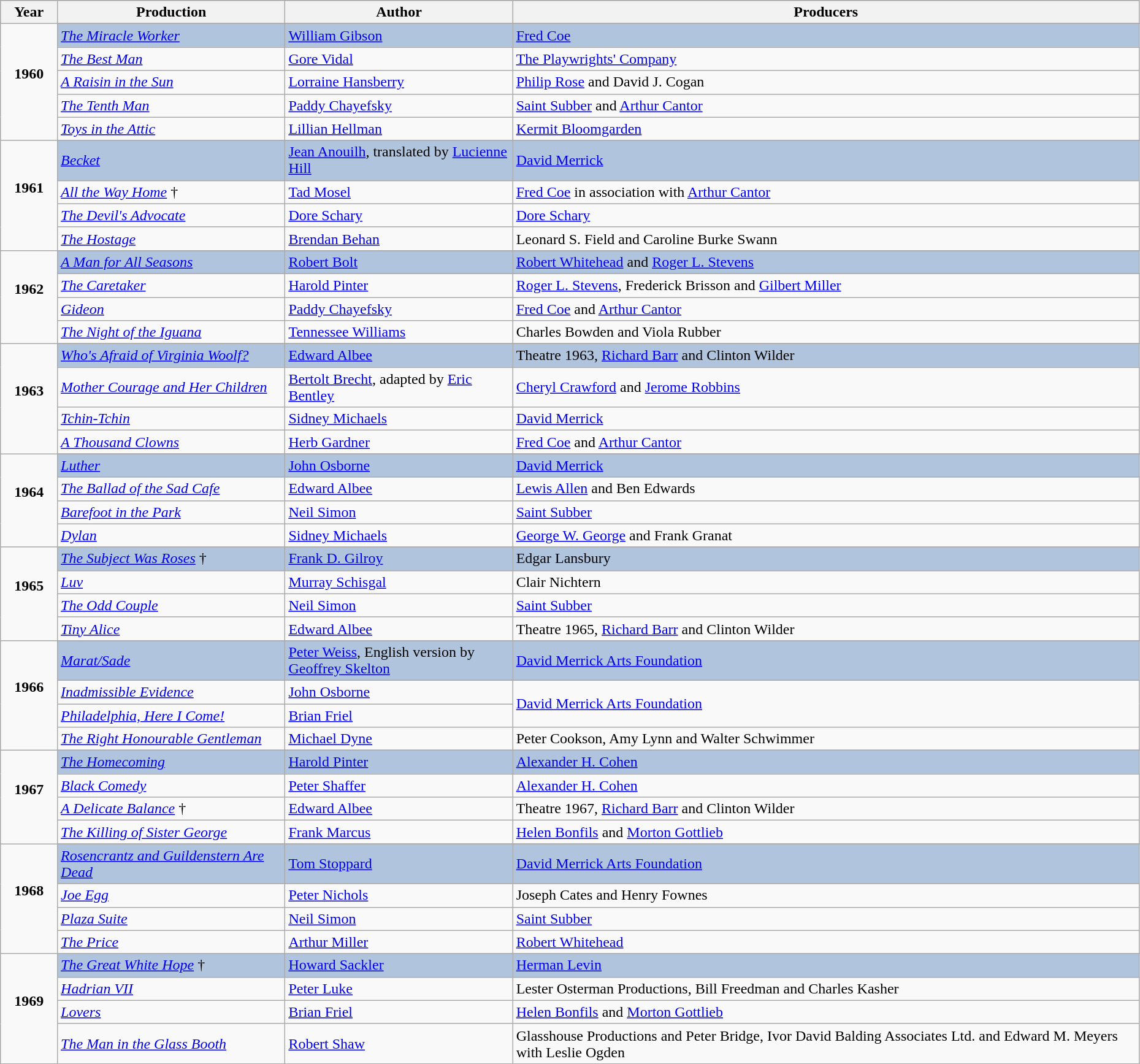<table class="wikitable" style="width:98%;">
<tr style="background:#bebebe;">
<th style="width:5%;">Year</th>
<th style="width:20%;">Production</th>
<th style="width:20%;">Author</th>
<th style="width:55%;">Producers</th>
</tr>
<tr>
<td rowspan="6" align="center"><strong>1960</strong><br><br></td>
</tr>
<tr style="background:#B0C4DE">
<td><em><a href='#'>The Miracle Worker</a></em></td>
<td><a href='#'>William Gibson</a></td>
<td><a href='#'>Fred Coe</a></td>
</tr>
<tr>
<td><em><a href='#'>The Best Man</a></em></td>
<td><a href='#'>Gore Vidal</a></td>
<td><a href='#'>The Playwrights' Company</a></td>
</tr>
<tr>
<td><em><a href='#'>A Raisin in the Sun</a></em></td>
<td><a href='#'>Lorraine Hansberry</a></td>
<td><a href='#'>Philip Rose</a> and David J. Cogan</td>
</tr>
<tr>
<td><em><a href='#'>The Tenth Man</a></em></td>
<td><a href='#'>Paddy Chayefsky</a></td>
<td><a href='#'>Saint Subber</a> and <a href='#'>Arthur Cantor</a></td>
</tr>
<tr>
<td><em><a href='#'>Toys in the Attic</a></em></td>
<td><a href='#'>Lillian Hellman</a></td>
<td><a href='#'>Kermit Bloomgarden</a></td>
</tr>
<tr>
<td rowspan="5" align="center"><strong>1961</strong><br><br></td>
</tr>
<tr style="background:#B0C4DE">
<td><em><a href='#'>Becket</a></em></td>
<td><a href='#'>Jean Anouilh</a>, translated by <a href='#'>Lucienne Hill</a></td>
<td><a href='#'>David Merrick</a></td>
</tr>
<tr>
<td><em><a href='#'>All the Way Home</a></em> †</td>
<td><a href='#'>Tad Mosel</a></td>
<td><a href='#'>Fred Coe</a> in association with <a href='#'>Arthur Cantor</a></td>
</tr>
<tr>
<td><em><a href='#'>The Devil's Advocate</a></em></td>
<td><a href='#'>Dore Schary</a></td>
<td><a href='#'>Dore Schary</a></td>
</tr>
<tr>
<td><em><a href='#'>The Hostage</a></em></td>
<td><a href='#'>Brendan Behan</a></td>
<td>Leonard S. Field and Caroline Burke Swann</td>
</tr>
<tr>
<td rowspan="5" align="center"><strong>1962</strong><br><br></td>
</tr>
<tr style="background:#B0C4DE">
<td><em><a href='#'>A Man for All Seasons</a></em></td>
<td><a href='#'>Robert Bolt</a></td>
<td><a href='#'>Robert Whitehead</a> and <a href='#'>Roger L. Stevens</a></td>
</tr>
<tr>
<td><em><a href='#'>The Caretaker</a></em></td>
<td><a href='#'>Harold Pinter</a></td>
<td><a href='#'>Roger L. Stevens</a>, Frederick Brisson and <a href='#'>Gilbert Miller</a></td>
</tr>
<tr>
<td><em><a href='#'>Gideon</a></em></td>
<td><a href='#'>Paddy Chayefsky</a></td>
<td><a href='#'>Fred Coe</a> and <a href='#'>Arthur Cantor</a></td>
</tr>
<tr>
<td><em><a href='#'>The Night of the Iguana</a></em></td>
<td><a href='#'>Tennessee Williams</a></td>
<td>Charles Bowden and Viola Rubber</td>
</tr>
<tr>
<td rowspan="5" align="center"><strong>1963</strong><br><br></td>
</tr>
<tr style="background:#B0C4DE">
<td><em><a href='#'>Who's Afraid of Virginia Woolf?</a></em></td>
<td><a href='#'>Edward Albee</a></td>
<td>Theatre 1963, <a href='#'>Richard Barr</a> and Clinton Wilder</td>
</tr>
<tr>
<td><em><a href='#'>Mother Courage and Her Children</a></em></td>
<td><a href='#'>Bertolt Brecht</a>, adapted by <a href='#'>Eric Bentley</a></td>
<td><a href='#'>Cheryl Crawford</a> and <a href='#'>Jerome Robbins</a></td>
</tr>
<tr>
<td><em><a href='#'>Tchin-Tchin</a></em></td>
<td><a href='#'>Sidney Michaels</a></td>
<td><a href='#'>David Merrick</a></td>
</tr>
<tr>
<td><em><a href='#'>A Thousand Clowns</a></em></td>
<td><a href='#'>Herb Gardner</a></td>
<td><a href='#'>Fred Coe</a> and <a href='#'>Arthur Cantor</a></td>
</tr>
<tr>
<td rowspan="5" align="center"><strong>1964</strong><br><br></td>
</tr>
<tr style="background:#B0C4DE">
<td><em><a href='#'>Luther</a></em></td>
<td><a href='#'>John Osborne</a></td>
<td><a href='#'>David Merrick</a></td>
</tr>
<tr>
<td><em><a href='#'>The Ballad of the Sad Cafe</a></em></td>
<td><a href='#'>Edward Albee</a></td>
<td><a href='#'>Lewis Allen</a> and Ben Edwards</td>
</tr>
<tr>
<td><em><a href='#'>Barefoot in the Park</a></em></td>
<td><a href='#'>Neil Simon</a></td>
<td><a href='#'>Saint Subber</a></td>
</tr>
<tr>
<td><em><a href='#'>Dylan</a></em></td>
<td><a href='#'>Sidney Michaels</a></td>
<td><a href='#'>George W. George</a> and Frank Granat</td>
</tr>
<tr>
<td rowspan="5" align="center"><strong>1965</strong><br><br></td>
</tr>
<tr style="background:#B0C4DE">
<td><em><a href='#'>The Subject Was Roses</a></em> †</td>
<td><a href='#'>Frank D. Gilroy</a></td>
<td>Edgar Lansbury</td>
</tr>
<tr>
<td><em><a href='#'>Luv</a></em></td>
<td><a href='#'>Murray Schisgal</a></td>
<td>Clair Nichtern</td>
</tr>
<tr>
<td><em><a href='#'>The Odd Couple</a></em></td>
<td><a href='#'>Neil Simon</a></td>
<td><a href='#'>Saint Subber</a></td>
</tr>
<tr>
<td><em><a href='#'>Tiny Alice</a></em></td>
<td><a href='#'>Edward Albee</a></td>
<td>Theatre 1965, <a href='#'>Richard Barr</a> and Clinton Wilder</td>
</tr>
<tr>
<td rowspan="5" align="center"><strong>1966</strong><br><br></td>
</tr>
<tr style="background:#B0C4DE">
<td><em><a href='#'>Marat/Sade</a></em></td>
<td><a href='#'>Peter Weiss</a>, English version by <a href='#'>Geoffrey Skelton</a></td>
<td><a href='#'>David Merrick Arts Foundation</a></td>
</tr>
<tr>
<td><em><a href='#'>Inadmissible Evidence</a></em></td>
<td><a href='#'>John Osborne</a></td>
<td rowspan=2><a href='#'>David Merrick Arts Foundation</a></td>
</tr>
<tr>
<td><em><a href='#'>Philadelphia, Here I Come!</a></em></td>
<td><a href='#'>Brian Friel</a></td>
</tr>
<tr>
<td><em><a href='#'>The Right Honourable Gentleman</a></em></td>
<td><a href='#'>Michael Dyne</a></td>
<td>Peter Cookson, Amy Lynn and Walter Schwimmer</td>
</tr>
<tr>
<td rowspan="5" align="center"><strong>1967</strong><br><br></td>
</tr>
<tr style="background:#B0C4DE">
<td><em><a href='#'>The Homecoming</a></em></td>
<td><a href='#'>Harold Pinter</a></td>
<td><a href='#'>Alexander H. Cohen</a></td>
</tr>
<tr>
<td><em><a href='#'>Black Comedy</a></em></td>
<td><a href='#'>Peter Shaffer</a></td>
<td><a href='#'>Alexander H. Cohen</a></td>
</tr>
<tr>
<td><em><a href='#'>A Delicate Balance</a></em> †</td>
<td><a href='#'>Edward Albee</a></td>
<td>Theatre 1967, <a href='#'>Richard Barr</a> and Clinton Wilder</td>
</tr>
<tr>
<td><em><a href='#'>The Killing of Sister George</a></em></td>
<td><a href='#'>Frank Marcus</a></td>
<td><a href='#'>Helen Bonfils</a> and <a href='#'>Morton Gottlieb</a></td>
</tr>
<tr>
<td rowspan="5" align="center"><strong>1968</strong><br><br></td>
</tr>
<tr style="background:#B0C4DE">
<td><em><a href='#'>Rosencrantz and Guildenstern Are Dead</a></em></td>
<td><a href='#'>Tom Stoppard</a></td>
<td><a href='#'>David Merrick Arts Foundation</a></td>
</tr>
<tr>
<td><em><a href='#'>Joe Egg</a></em></td>
<td><a href='#'>Peter Nichols</a></td>
<td>Joseph Cates and Henry Fownes</td>
</tr>
<tr>
<td><em><a href='#'>Plaza Suite</a></em></td>
<td><a href='#'>Neil Simon</a></td>
<td><a href='#'>Saint Subber</a></td>
</tr>
<tr>
<td><em><a href='#'>The Price</a></em></td>
<td><a href='#'>Arthur Miller</a></td>
<td><a href='#'>Robert Whitehead</a></td>
</tr>
<tr>
<td rowspan="5" align="center"><strong>1969</strong><br><br></td>
</tr>
<tr style="background:#B0C4DE">
<td><em><a href='#'>The Great White Hope</a></em> †</td>
<td><a href='#'>Howard Sackler</a></td>
<td><a href='#'>Herman Levin</a></td>
</tr>
<tr>
<td><em><a href='#'>Hadrian VII</a></em></td>
<td><a href='#'>Peter Luke</a></td>
<td>Lester Osterman Productions, Bill Freedman and Charles Kasher</td>
</tr>
<tr>
<td><em><a href='#'>Lovers</a></em></td>
<td><a href='#'>Brian Friel</a></td>
<td><a href='#'>Helen Bonfils</a> and <a href='#'>Morton Gottlieb</a></td>
</tr>
<tr>
<td><em><a href='#'>The Man in the Glass Booth</a></em></td>
<td><a href='#'>Robert Shaw</a></td>
<td>Glasshouse Productions and Peter Bridge, Ivor David Balding Associates Ltd. and Edward M. Meyers with Leslie Ogden</td>
</tr>
</table>
